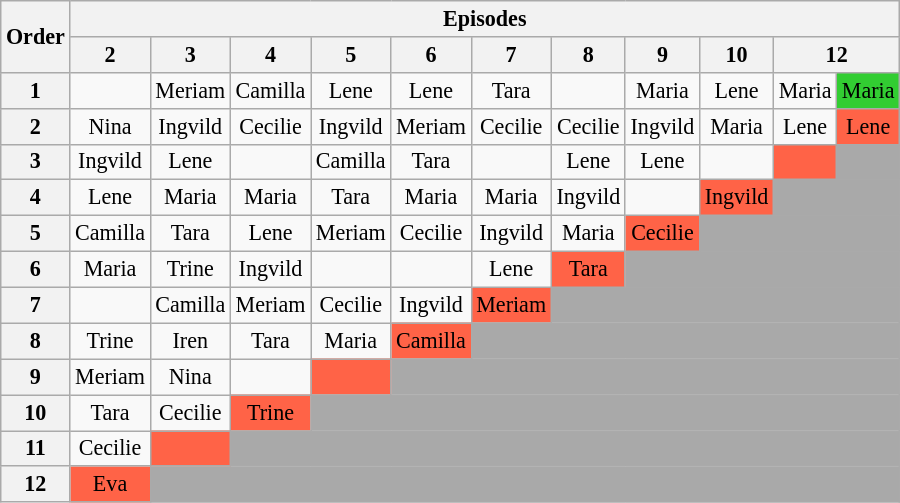<table class="wikitable" style="text-align:center; font-size:92%">
<tr>
<th rowspan="2">Order</th>
<th colspan="11">Episodes</th>
</tr>
<tr>
<th>2</th>
<th>3</th>
<th>4</th>
<th>5</th>
<th>6</th>
<th>7</th>
<th>8</th>
<th>9</th>
<th>10</th>
<th colspan="2">12</th>
</tr>
<tr>
<th>1</th>
<td></td>
<td>Meriam</td>
<td>Camilla</td>
<td>Lene</td>
<td>Lene</td>
<td>Tara</td>
<td></td>
<td>Maria</td>
<td>Lene</td>
<td>Maria</td>
<td style="background:limegreen">Maria</td>
</tr>
<tr>
<th>2</th>
<td>Nina</td>
<td>Ingvild</td>
<td>Cecilie</td>
<td>Ingvild</td>
<td>Meriam</td>
<td>Cecilie</td>
<td>Cecilie</td>
<td>Ingvild</td>
<td>Maria</td>
<td>Lene</td>
<td style="background:tomato">Lene</td>
</tr>
<tr>
<th>3</th>
<td>Ingvild</td>
<td>Lene</td>
<td></td>
<td>Camilla</td>
<td>Tara</td>
<td></td>
<td>Lene</td>
<td>Lene</td>
<td></td>
<td style="background:tomato"></td>
<td style="background:darkgray"></td>
</tr>
<tr>
<th>4</th>
<td>Lene</td>
<td>Maria</td>
<td>Maria</td>
<td>Tara</td>
<td>Maria</td>
<td>Maria</td>
<td>Ingvild</td>
<td></td>
<td style="background:tomato">Ingvild</td>
<td style="background:darkgray" colspan="2"></td>
</tr>
<tr>
<th>5</th>
<td>Camilla</td>
<td>Tara</td>
<td>Lene</td>
<td>Meriam</td>
<td>Cecilie</td>
<td>Ingvild</td>
<td>Maria</td>
<td style="background:tomato">Cecilie</td>
<td style="background:darkgray" colspan="3"></td>
</tr>
<tr>
<th>6</th>
<td>Maria</td>
<td>Trine</td>
<td>Ingvild</td>
<td></td>
<td></td>
<td>Lene</td>
<td style="background:tomato">Tara</td>
<td style="background:darkgray" colspan="4"></td>
</tr>
<tr>
<th>7</th>
<td></td>
<td>Camilla</td>
<td>Meriam</td>
<td>Cecilie</td>
<td>Ingvild</td>
<td style="background:tomato">Meriam</td>
<td style="background:darkgray" colspan="5"></td>
</tr>
<tr>
<th>8</th>
<td>Trine</td>
<td>Iren</td>
<td>Tara</td>
<td>Maria</td>
<td style="background:tomato">Camilla</td>
<td style="background:darkgray" colspan="6"></td>
</tr>
<tr>
<th>9</th>
<td>Meriam</td>
<td>Nina</td>
<td></td>
<td style="background:tomato"></td>
<td style="background:darkgray" colspan="7"></td>
</tr>
<tr>
<th>10</th>
<td>Tara</td>
<td>Cecilie</td>
<td style="background:tomato">Trine</td>
<td style="background:darkgray" colspan="8"></td>
</tr>
<tr>
<th>11</th>
<td>Cecilie</td>
<td style="background:tomato"></td>
<td style="background:darkgray" colspan="9"></td>
</tr>
<tr>
<th>12</th>
<td style="background:tomato">Eva</td>
<td style="background:darkgray" colspan="10"></td>
</tr>
</table>
